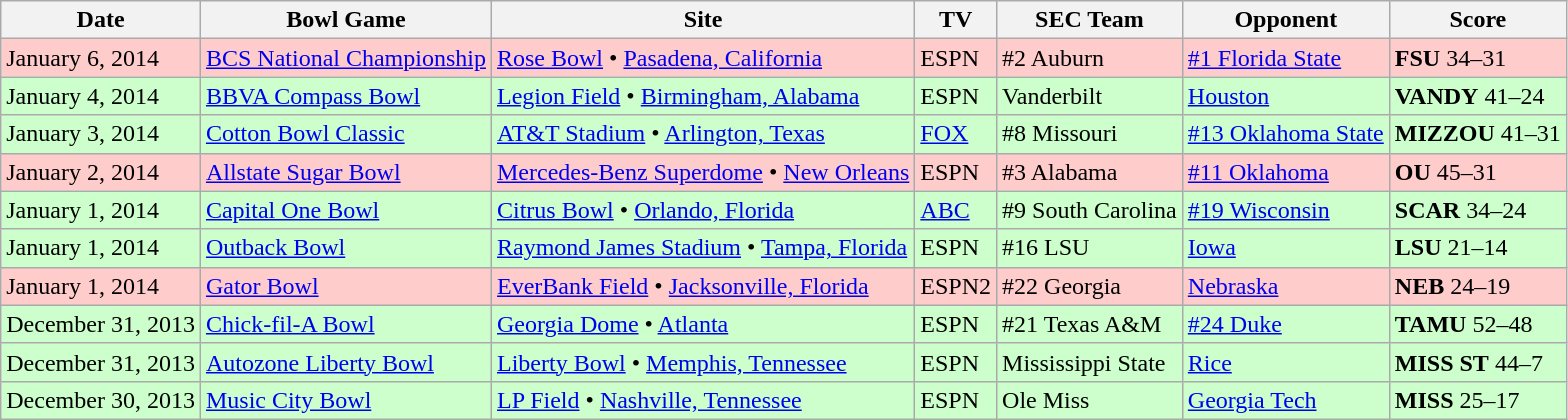<table class="wikitable">
<tr>
<th>Date</th>
<th>Bowl Game</th>
<th>Site</th>
<th>TV</th>
<th>SEC Team</th>
<th>Opponent</th>
<th>Score</th>
</tr>
<tr bgcolor=ffcccc>
<td>January 6, 2014</td>
<td><a href='#'>BCS National Championship</a></td>
<td><a href='#'>Rose Bowl</a> • <a href='#'>Pasadena, California</a></td>
<td>ESPN</td>
<td>#2 Auburn</td>
<td><a href='#'>#1 Florida State</a></td>
<td><strong>FSU</strong> 34–31</td>
</tr>
<tr bgcolor=ccffcc>
<td>January 4, 2014</td>
<td><a href='#'>BBVA Compass Bowl</a></td>
<td><a href='#'>Legion Field</a> • <a href='#'>Birmingham, Alabama</a></td>
<td>ESPN</td>
<td>Vanderbilt</td>
<td><a href='#'>Houston</a></td>
<td><strong>VANDY</strong> 41–24</td>
</tr>
<tr bgcolor=ccffcc>
<td>January 3, 2014</td>
<td><a href='#'>Cotton Bowl Classic</a></td>
<td><a href='#'>AT&T Stadium</a> • <a href='#'>Arlington, Texas</a></td>
<td><a href='#'>FOX</a></td>
<td>#8 Missouri</td>
<td><a href='#'>#13 Oklahoma State</a></td>
<td><strong>MIZZOU</strong> 41–31</td>
</tr>
<tr bgcolor=ffcccc>
<td>January 2, 2014</td>
<td><a href='#'>Allstate Sugar Bowl</a></td>
<td><a href='#'>Mercedes-Benz Superdome</a> • <a href='#'>New Orleans</a></td>
<td>ESPN</td>
<td>#3 Alabama</td>
<td><a href='#'>#11 Oklahoma</a></td>
<td><strong>OU</strong> 45–31</td>
</tr>
<tr bgcolor=ccffcc>
<td>January 1, 2014</td>
<td><a href='#'>Capital One Bowl</a></td>
<td><a href='#'>Citrus Bowl</a> • <a href='#'>Orlando, Florida</a></td>
<td><a href='#'>ABC</a></td>
<td>#9 South Carolina</td>
<td><a href='#'>#19 Wisconsin</a></td>
<td><strong>SCAR</strong> 34–24</td>
</tr>
<tr bgcolor=ccffcc>
<td>January 1, 2014</td>
<td><a href='#'>Outback Bowl</a></td>
<td><a href='#'>Raymond James Stadium</a> • <a href='#'>Tampa, Florida</a></td>
<td>ESPN</td>
<td>#16 LSU</td>
<td><a href='#'>Iowa</a></td>
<td><strong>LSU</strong> 21–14</td>
</tr>
<tr bgcolor=ffcccc>
<td>January 1, 2014</td>
<td><a href='#'>Gator Bowl</a></td>
<td><a href='#'>EverBank Field</a> • <a href='#'>Jacksonville, Florida</a></td>
<td>ESPN2</td>
<td>#22 Georgia</td>
<td><a href='#'>Nebraska</a></td>
<td><strong>NEB</strong> 24–19</td>
</tr>
<tr bgcolor=ccffcc>
<td>December 31, 2013</td>
<td><a href='#'>Chick-fil-A Bowl</a></td>
<td><a href='#'>Georgia Dome</a> • <a href='#'>Atlanta</a></td>
<td>ESPN</td>
<td>#21 Texas A&M</td>
<td><a href='#'>#24 Duke</a></td>
<td><strong>TAMU</strong> 52–48</td>
</tr>
<tr bgcolor=ccffcc>
<td>December 31, 2013</td>
<td><a href='#'>Autozone Liberty Bowl</a></td>
<td><a href='#'>Liberty Bowl</a> • <a href='#'>Memphis, Tennessee</a></td>
<td>ESPN</td>
<td>Mississippi State</td>
<td><a href='#'>Rice</a></td>
<td><strong>MISS ST</strong> 44–7</td>
</tr>
<tr bgcolor=ccffcc>
<td>December 30, 2013</td>
<td><a href='#'>Music City Bowl</a></td>
<td><a href='#'>LP Field</a> • <a href='#'>Nashville, Tennessee</a></td>
<td>ESPN</td>
<td>Ole Miss</td>
<td><a href='#'>Georgia Tech</a></td>
<td><strong>MISS</strong> 25–17</td>
</tr>
</table>
